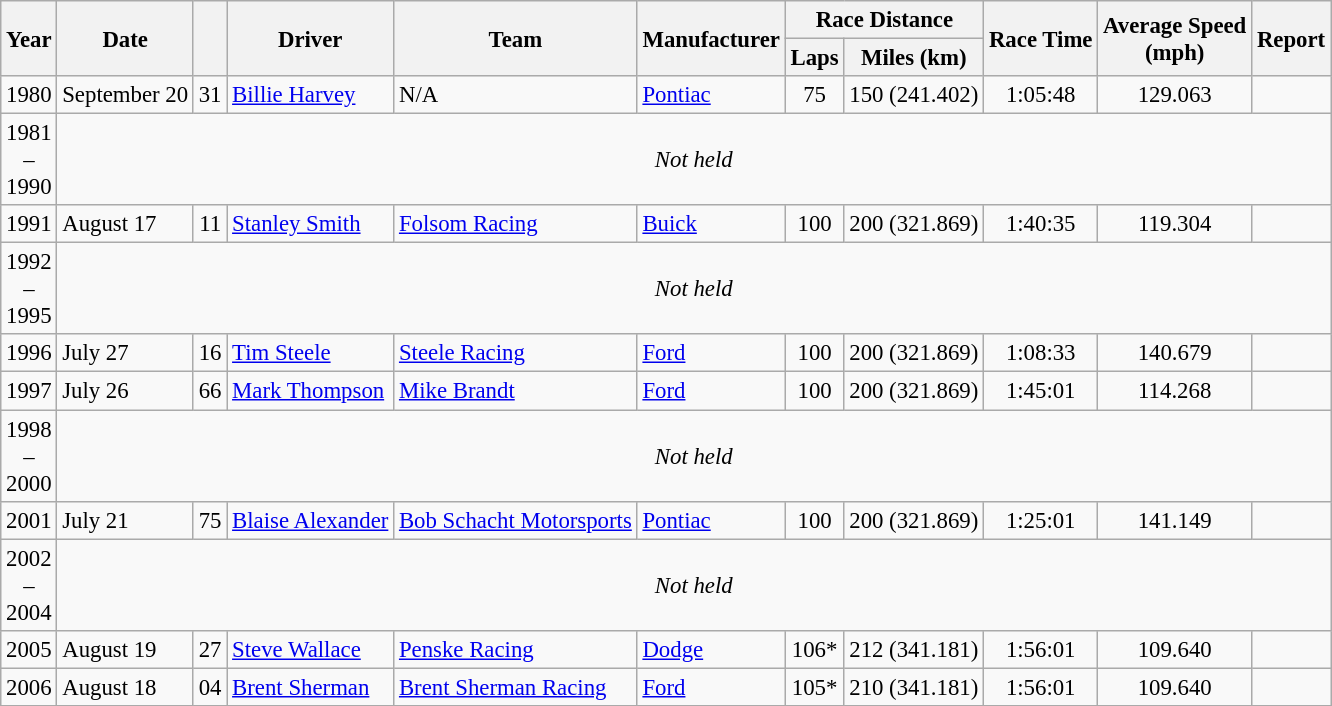<table class="wikitable" style="font-size: 95%;">
<tr>
<th rowspan="2">Year</th>
<th rowspan="2">Date</th>
<th rowspan="2"></th>
<th rowspan="2">Driver</th>
<th rowspan="2">Team</th>
<th rowspan="2">Manufacturer</th>
<th colspan="2">Race Distance</th>
<th rowspan="2">Race Time</th>
<th rowspan="2">Average Speed<br>(mph)</th>
<th rowspan="2">Report</th>
</tr>
<tr>
<th>Laps</th>
<th>Miles (km)</th>
</tr>
<tr>
<td>1980</td>
<td>September 20</td>
<td align="center">31</td>
<td><a href='#'>Billie Harvey</a></td>
<td>N/A</td>
<td><a href='#'>Pontiac</a></td>
<td align="center">75</td>
<td align="center">150 (241.402)</td>
<td align="center">1:05:48</td>
<td align="center">129.063</td>
<td></td>
</tr>
<tr>
<td align=center>1981<br>–<br>1990</td>
<td colspan=12 align=center><em>Not held</em></td>
</tr>
<tr>
<td>1991</td>
<td>August 17</td>
<td align="center">11</td>
<td><a href='#'>Stanley Smith</a></td>
<td><a href='#'>Folsom Racing</a></td>
<td><a href='#'>Buick</a></td>
<td align="center">100</td>
<td align="center">200 (321.869)</td>
<td align="center">1:40:35</td>
<td align="center">119.304</td>
<td></td>
</tr>
<tr>
<td align=center>1992<br>–<br>1995</td>
<td colspan=12 align=center><em>Not held</em></td>
</tr>
<tr>
<td>1996</td>
<td>July 27</td>
<td align="center">16</td>
<td><a href='#'>Tim Steele</a></td>
<td><a href='#'>Steele Racing</a></td>
<td><a href='#'>Ford</a></td>
<td align="center">100</td>
<td align="center">200 (321.869)</td>
<td align="center">1:08:33</td>
<td align="center">140.679</td>
<td></td>
</tr>
<tr>
<td>1997</td>
<td>July 26</td>
<td align="center">66</td>
<td><a href='#'>Mark Thompson</a></td>
<td><a href='#'>Mike Brandt</a></td>
<td><a href='#'>Ford</a></td>
<td align="center">100</td>
<td align="center">200 (321.869)</td>
<td align="center">1:45:01</td>
<td align="center">114.268</td>
<td></td>
</tr>
<tr>
<td align=center>1998<br>–<br>2000</td>
<td colspan=12 align=center><em>Not held</em></td>
</tr>
<tr>
<td>2001</td>
<td>July 21</td>
<td align="center">75</td>
<td><a href='#'>Blaise Alexander</a></td>
<td><a href='#'>Bob Schacht Motorsports</a></td>
<td><a href='#'>Pontiac</a></td>
<td align="center">100</td>
<td align="center">200 (321.869)</td>
<td align="center">1:25:01</td>
<td align="center">141.149</td>
<td></td>
</tr>
<tr>
<td align=center>2002<br>–<br>2004</td>
<td colspan=12 align=center><em>Not held</em></td>
</tr>
<tr>
<td>2005</td>
<td>August 19</td>
<td align="center">27</td>
<td><a href='#'>Steve Wallace</a></td>
<td><a href='#'>Penske Racing</a></td>
<td><a href='#'>Dodge</a></td>
<td align="center">106*</td>
<td align="center">212 (341.181)</td>
<td align="center">1:56:01</td>
<td align="center">109.640</td>
<td></td>
</tr>
<tr>
<td>2006</td>
<td>August 18</td>
<td align="center">04</td>
<td><a href='#'>Brent Sherman</a></td>
<td><a href='#'>Brent Sherman Racing</a></td>
<td><a href='#'>Ford</a></td>
<td align="center">105*</td>
<td align="center">210 (341.181)</td>
<td align="center">1:56:01</td>
<td align="center">109.640</td>
<td></td>
</tr>
<tr>
</tr>
</table>
